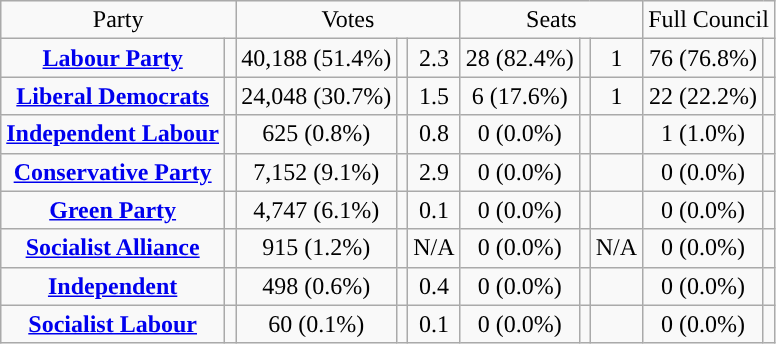<table class=wikitable style="text-align:center;">
<tr>
<td colspan=2>Party</td>
<td colspan=3>Votes</td>
<td colspan=3>Seats</td>
<td colspan=3>Full Council</td>
</tr>
<tr>
<td><strong><a href='#'>Labour Party</a></strong></td>
<td style="background:"></td>
<td>40,188 (51.4%)</td>
<td></td>
<td> 2.3</td>
<td>28 (82.4%)</td>
<td></td>
<td> 1</td>
<td>76 (76.8%)</td>
<td></td>
</tr>
<tr>
<td><strong><a href='#'>Liberal Democrats</a></strong></td>
<td style="background:"></td>
<td>24,048 (30.7%)</td>
<td></td>
<td> 1.5</td>
<td>6 (17.6%)</td>
<td></td>
<td> 1</td>
<td>22 (22.2%)</td>
<td></td>
</tr>
<tr>
<td><strong><a href='#'>Independent Labour</a></strong></td>
<td style="background:"></td>
<td>625 (0.8%)</td>
<td></td>
<td> 0.8</td>
<td>0 (0.0%)</td>
<td></td>
<td></td>
<td>1 (1.0%)</td>
<td></td>
</tr>
<tr>
<td><strong><a href='#'>Conservative Party</a></strong></td>
<td style="background:"></td>
<td>7,152 (9.1%)</td>
<td></td>
<td> 2.9</td>
<td>0 (0.0%)</td>
<td></td>
<td></td>
<td>0 (0.0%)</td>
<td></td>
</tr>
<tr>
<td><strong><a href='#'>Green Party</a></strong></td>
<td style="background:"></td>
<td>4,747 (6.1%)</td>
<td></td>
<td> 0.1</td>
<td>0 (0.0%)</td>
<td></td>
<td></td>
<td>0 (0.0%)</td>
<td></td>
</tr>
<tr>
<td><strong><a href='#'>Socialist Alliance</a></strong></td>
<td style="background:"></td>
<td>915 (1.2%)</td>
<td></td>
<td>N/A</td>
<td>0 (0.0%)</td>
<td></td>
<td>N/A</td>
<td>0 (0.0%)</td>
<td></td>
</tr>
<tr>
<td><strong><a href='#'>Independent</a></strong></td>
<td style="background:"></td>
<td>498 (0.6%)</td>
<td></td>
<td> 0.4</td>
<td>0 (0.0%)</td>
<td></td>
<td></td>
<td>0 (0.0%)</td>
<td></td>
</tr>
<tr>
<td><strong><a href='#'>Socialist Labour</a></strong></td>
<td style="background:"></td>
<td>60 (0.1%)</td>
<td></td>
<td> 0.1</td>
<td>0 (0.0%)</td>
<td></td>
<td></td>
<td>0 (0.0%)</td>
<td></td>
</tr>
</table>
